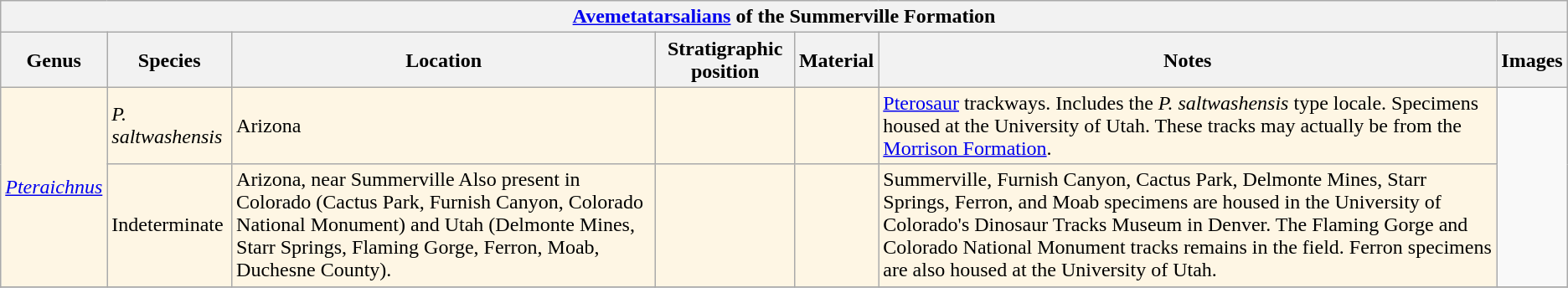<table class="wikitable sortable">
<tr>
<th colspan="7" align="center"><strong><a href='#'>Avemetatarsalians</a> of the Summerville Formation</strong></th>
</tr>
<tr>
<th>Genus</th>
<th>Species</th>
<th>Location</th>
<th>Stratigraphic position</th>
<th>Material</th>
<th>Notes</th>
<th>Images</th>
</tr>
<tr>
<td style="background:#FEF6E4;" rowspan="2"><em><a href='#'>Pteraichnus</a></em></td>
<td style="background:#FEF6E4;"><em>P. saltwashensis</em></td>
<td style="background:#FEF6E4;">Arizona</td>
<td style="background:#FEF6E4;"></td>
<td style="background:#FEF6E4;"></td>
<td style="background:#FEF6E4;"><a href='#'>Pterosaur</a> trackways. Includes the <em>P. saltwashensis</em> type locale. Specimens housed at the University of Utah. These tracks may actually be from the <a href='#'>Morrison Formation</a>.</td>
<td rowspan=2></td>
</tr>
<tr>
<td style="background:#FEF6E4;">Indeterminate</td>
<td style="background:#FEF6E4;">Arizona, near Summerville Also present in Colorado (Cactus Park, Furnish Canyon, Colorado National Monument) and Utah (Delmonte Mines, Starr Springs, Flaming Gorge, Ferron, Moab, Duchesne County).</td>
<td style="background:#FEF6E4;"></td>
<td style="background:#FEF6E4;"></td>
<td style="background:#FEF6E4;">Summerville, Furnish Canyon, Cactus Park, Delmonte Mines, Starr Springs, Ferron, and Moab specimens are housed in the University of Colorado's Dinosaur Tracks Museum in Denver. The Flaming Gorge and Colorado National Monument tracks remains in the field. Ferron specimens are also housed at the University of Utah.</td>
</tr>
<tr>
</tr>
</table>
